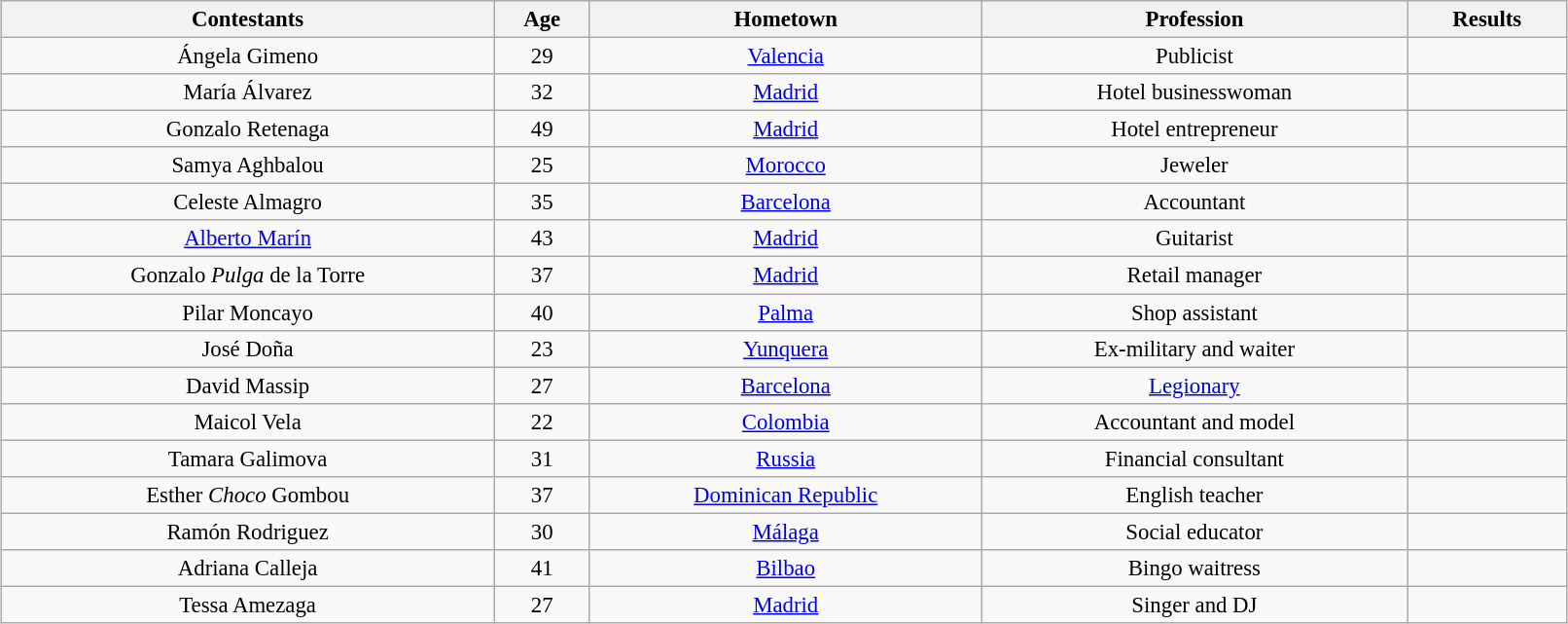<table class="wikitable sortable" style="margin:auto; text-align:center; width:85%; font-size:95%">
<tr>
<th>Contestants</th>
<th>Age</th>
<th>Hometown</th>
<th>Profession</th>
<th>Results</th>
</tr>
<tr>
<td>Ángela Gimeno</td>
<td>29</td>
<td><a href='#'>Valencia</a></td>
<td>Publicist</td>
<td></td>
</tr>
<tr>
<td>María Álvarez</td>
<td>32</td>
<td><a href='#'>Madrid</a></td>
<td>Hotel businesswoman</td>
<td></td>
</tr>
<tr>
<td>Gonzalo Retenaga</td>
<td>49</td>
<td><a href='#'>Madrid</a></td>
<td>Hotel entrepreneur</td>
<td></td>
</tr>
<tr>
<td>Samya Aghbalou</td>
<td>25</td>
<td><a href='#'>Morocco</a></td>
<td>Jeweler</td>
<td></td>
</tr>
<tr>
<td>Celeste Almagro</td>
<td>35</td>
<td><a href='#'>Barcelona</a></td>
<td>Accountant</td>
<td></td>
</tr>
<tr>
<td><a href='#'>Alberto Marín</a></td>
<td>43</td>
<td><a href='#'>Madrid</a></td>
<td>Guitarist</td>
<td></td>
</tr>
<tr>
<td>Gonzalo <em>Pulga</em> de la Torre</td>
<td>37</td>
<td><a href='#'>Madrid</a></td>
<td>Retail manager</td>
<td></td>
</tr>
<tr>
<td>Pilar Moncayo</td>
<td>40</td>
<td><a href='#'>Palma</a></td>
<td>Shop assistant</td>
<td></td>
</tr>
<tr>
<td>José Doña</td>
<td>23</td>
<td><a href='#'>Yunquera</a></td>
<td>Ex-military and waiter</td>
<td></td>
</tr>
<tr>
<td>David Massip</td>
<td>27</td>
<td><a href='#'>Barcelona</a></td>
<td><a href='#'>Legionary</a></td>
<td></td>
</tr>
<tr>
<td>Maicol Vela</td>
<td>22</td>
<td><a href='#'>Colombia</a></td>
<td>Accountant and model</td>
<td></td>
</tr>
<tr>
<td>Tamara Galimova</td>
<td>31</td>
<td><a href='#'>Russia</a></td>
<td>Financial consultant</td>
<td></td>
</tr>
<tr>
<td>Esther <em>Choco</em> Gombou</td>
<td>37</td>
<td><a href='#'>Dominican Republic</a></td>
<td>English teacher</td>
<td></td>
</tr>
<tr>
<td>Ramón Rodriguez</td>
<td>30</td>
<td><a href='#'>Málaga</a></td>
<td>Social educator</td>
<td></td>
</tr>
<tr>
<td>Adriana Calleja</td>
<td>41</td>
<td><a href='#'>Bilbao</a></td>
<td>Bingo waitress</td>
<td></td>
</tr>
<tr>
<td>Tessa Amezaga</td>
<td>27</td>
<td><a href='#'>Madrid</a></td>
<td>Singer and DJ</td>
<td></td>
</tr>
</table>
